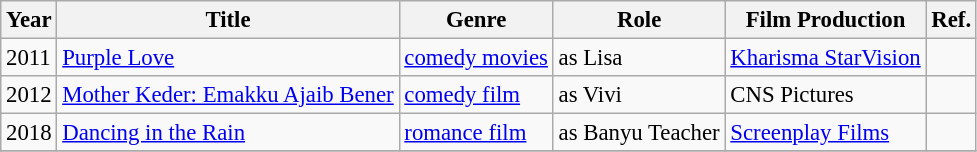<table class="wikitable" style="font-size: 95%;">
<tr>
<th>Year</th>
<th>Title</th>
<th>Genre</th>
<th>Role</th>
<th>Film Production</th>
<th>Ref.</th>
</tr>
<tr>
<td>2011</td>
<td><a href='#'>Purple Love</a></td>
<td><a href='#'>comedy movies</a></td>
<td>as Lisa</td>
<td><a href='#'>Kharisma StarVision</a></td>
<td></td>
</tr>
<tr>
<td>2012</td>
<td><a href='#'>Mother Keder: Emakku Ajaib Bener</a></td>
<td><a href='#'>comedy film</a></td>
<td>as Vivi</td>
<td>CNS Pictures</td>
<td></td>
</tr>
<tr>
<td>2018</td>
<td><a href='#'>Dancing in the Rain</a></td>
<td><a href='#'>romance film</a></td>
<td>as Banyu Teacher</td>
<td><a href='#'>Screenplay Films</a></td>
<td></td>
</tr>
<tr>
</tr>
</table>
